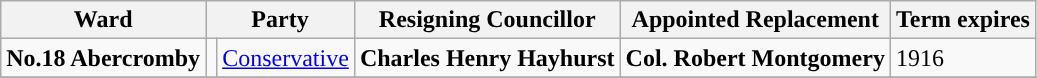<table class="wikitable">
<tr>
<th>Ward</th>
<th colspan="2">Party</th>
<th>Resigning Councillor</th>
<th>Appointed Replacement</th>
<th>Term expires</th>
</tr>
<tr>
<td><strong>No.18 Abercromby</strong></td>
<td style="background-color:"></td>
<td><a href='#'>Conservative</a></td>
<td><strong>Charles Henry Hayhurst</strong></td>
<td><strong>Col. Robert Montgomery</strong></td>
<td>1916</td>
</tr>
<tr>
</tr>
</table>
